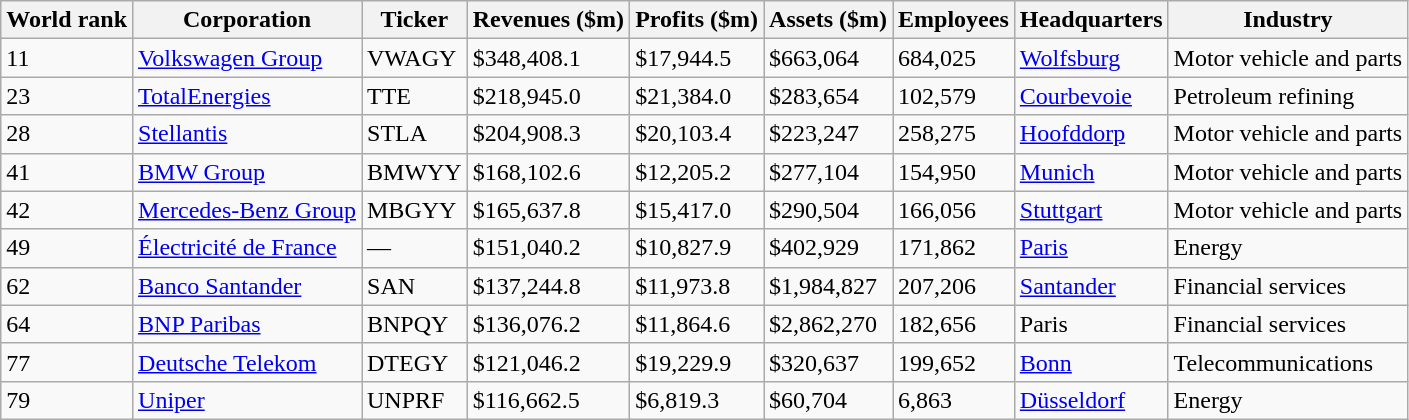<table class="wikitable col4right col5right col6right col7right">
<tr>
<th>World rank</th>
<th>Corporation</th>
<th>Ticker</th>
<th>Revenues ($m)</th>
<th>Profits ($m)</th>
<th>Assets ($m)</th>
<th>Employees</th>
<th>Headquarters</th>
<th>Industry</th>
</tr>
<tr>
<td>11</td>
<td><a href='#'>Volkswagen Group</a></td>
<td>VWAGY</td>
<td>$348,408.1</td>
<td>$17,944.5</td>
<td>$663,064</td>
<td>684,025</td>
<td> <a href='#'>Wolfsburg</a></td>
<td>Motor vehicle and parts</td>
</tr>
<tr>
<td>23</td>
<td><a href='#'>TotalEnergies</a></td>
<td>TTE</td>
<td>$218,945.0</td>
<td>$21,384.0</td>
<td>$283,654</td>
<td>102,579</td>
<td> <a href='#'>Courbevoie</a></td>
<td>Petroleum refining</td>
</tr>
<tr>
<td>28</td>
<td><a href='#'>Stellantis</a></td>
<td>STLA</td>
<td>$204,908.3</td>
<td>$20,103.4</td>
<td>$223,247</td>
<td>258,275</td>
<td> <a href='#'>Hoofddorp</a></td>
<td>Motor vehicle and parts</td>
</tr>
<tr>
<td>41</td>
<td><a href='#'>BMW Group</a></td>
<td>BMWYY</td>
<td>$168,102.6</td>
<td>$12,205.2</td>
<td>$277,104</td>
<td>154,950</td>
<td> <a href='#'>Munich</a></td>
<td>Motor vehicle and parts</td>
</tr>
<tr>
<td>42</td>
<td><a href='#'>Mercedes-Benz Group</a></td>
<td>MBGYY</td>
<td>$165,637.8</td>
<td>$15,417.0</td>
<td>$290,504</td>
<td>166,056</td>
<td> <a href='#'>Stuttgart</a></td>
<td>Motor vehicle and parts</td>
</tr>
<tr>
<td>49</td>
<td><a href='#'>Électricité de France</a></td>
<td>—</td>
<td>$151,040.2</td>
<td>$10,827.9</td>
<td>$402,929</td>
<td>171,862</td>
<td> <a href='#'>Paris</a></td>
<td>Energy</td>
</tr>
<tr>
<td>62</td>
<td><a href='#'>Banco Santander</a></td>
<td>SAN</td>
<td>$137,244.8</td>
<td>$11,973.8</td>
<td>$1,984,827</td>
<td>207,206</td>
<td> <a href='#'>Santander</a></td>
<td>Financial services</td>
</tr>
<tr>
<td>64</td>
<td><a href='#'>BNP Paribas</a></td>
<td>BNPQY</td>
<td>$136,076.2</td>
<td>$11,864.6</td>
<td>$2,862,270</td>
<td>182,656</td>
<td> Paris</td>
<td>Financial services</td>
</tr>
<tr>
<td>77</td>
<td><a href='#'>Deutsche Telekom</a></td>
<td>DTEGY</td>
<td>$121,046.2</td>
<td>$19,229.9</td>
<td>$320,637</td>
<td>199,652</td>
<td> <a href='#'>Bonn</a></td>
<td>Telecommunications</td>
</tr>
<tr>
<td>79</td>
<td><a href='#'>Uniper</a></td>
<td>UNPRF</td>
<td>$116,662.5</td>
<td>$6,819.3</td>
<td>$60,704</td>
<td>6,863</td>
<td> <a href='#'>Düsseldorf</a></td>
<td>Energy</td>
</tr>
</table>
